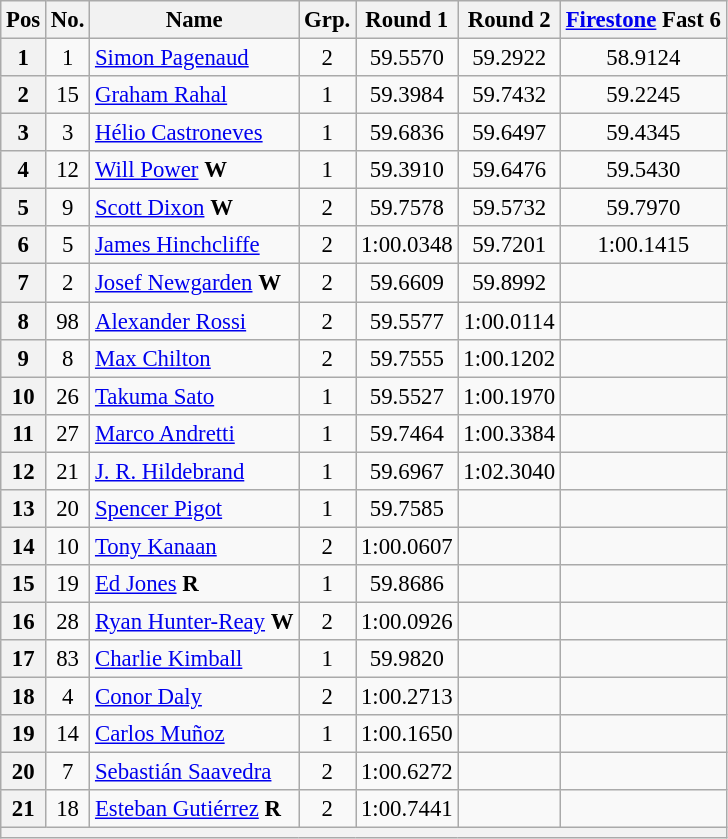<table class="wikitable sortable" style="text-align:center; font-size: 95%;">
<tr>
<th>Pos</th>
<th>No.</th>
<th>Name</th>
<th>Grp.</th>
<th>Round 1</th>
<th>Round 2</th>
<th><a href='#'>Firestone</a> Fast 6</th>
</tr>
<tr>
<th scope="row">1</th>
<td>1</td>
<td align="left"> <a href='#'>Simon Pagenaud</a></td>
<td>2</td>
<td>59.5570</td>
<td>59.2922</td>
<td>58.9124</td>
</tr>
<tr>
<th scope="row">2</th>
<td>15</td>
<td align="left"> <a href='#'>Graham Rahal</a></td>
<td>1</td>
<td>59.3984</td>
<td>59.7432</td>
<td>59.2245</td>
</tr>
<tr>
<th scope="row">3</th>
<td>3</td>
<td align="left"> <a href='#'>Hélio Castroneves</a></td>
<td>1</td>
<td>59.6836</td>
<td>59.6497</td>
<td>59.4345</td>
</tr>
<tr>
<th scope="row">4</th>
<td>12</td>
<td align="left"> <a href='#'>Will Power</a> <strong><span>W</span></strong></td>
<td>1</td>
<td>59.3910</td>
<td>59.6476</td>
<td>59.5430</td>
</tr>
<tr>
<th scope="row">5</th>
<td>9</td>
<td align="left"> <a href='#'>Scott Dixon</a> <strong><span>W</span></strong></td>
<td>2</td>
<td>59.7578</td>
<td>59.5732</td>
<td>59.7970</td>
</tr>
<tr>
<th scope="row">6</th>
<td>5</td>
<td align="left"> <a href='#'>James Hinchcliffe</a></td>
<td>2</td>
<td>1:00.0348</td>
<td>59.7201</td>
<td>1:00.1415</td>
</tr>
<tr>
<th scope="row">7</th>
<td>2</td>
<td align="left"> <a href='#'>Josef Newgarden</a> <strong><span>W</span></strong></td>
<td>2</td>
<td>59.6609</td>
<td>59.8992</td>
<td></td>
</tr>
<tr>
<th scope="row">8</th>
<td>98</td>
<td align="left"> <a href='#'>Alexander Rossi</a></td>
<td>2</td>
<td>59.5577</td>
<td>1:00.0114</td>
<td></td>
</tr>
<tr>
<th scope="row">9</th>
<td>8</td>
<td align="left"> <a href='#'>Max Chilton</a></td>
<td>2</td>
<td>59.7555</td>
<td>1:00.1202</td>
<td></td>
</tr>
<tr>
<th scope="row">10</th>
<td>26</td>
<td align="left"> <a href='#'>Takuma Sato</a></td>
<td>1</td>
<td>59.5527</td>
<td>1:00.1970</td>
<td></td>
</tr>
<tr>
<th scope="row">11</th>
<td>27</td>
<td align="left"> <a href='#'>Marco Andretti</a></td>
<td>1</td>
<td>59.7464</td>
<td>1:00.3384</td>
<td></td>
</tr>
<tr>
<th scope="row">12</th>
<td>21</td>
<td align="left"> <a href='#'>J. R. Hildebrand</a></td>
<td>1</td>
<td>59.6967</td>
<td>1:02.3040</td>
<td></td>
</tr>
<tr>
<th scope="row">13</th>
<td>20</td>
<td align="left"> <a href='#'>Spencer Pigot</a></td>
<td>1</td>
<td>59.7585</td>
<td></td>
<td></td>
</tr>
<tr>
<th scope="row">14</th>
<td>10</td>
<td align="left"> <a href='#'>Tony Kanaan</a></td>
<td>2</td>
<td>1:00.0607</td>
<td></td>
<td></td>
</tr>
<tr>
<th scope="row">15</th>
<td>19</td>
<td align="left"> <a href='#'>Ed Jones</a> <strong><span>R</span></strong></td>
<td>1</td>
<td>59.8686</td>
<td></td>
<td></td>
</tr>
<tr>
<th scope="row">16</th>
<td>28</td>
<td align="left"> <a href='#'>Ryan Hunter-Reay</a> <strong><span>W</span></strong></td>
<td>2</td>
<td>1:00.0926</td>
<td></td>
<td></td>
</tr>
<tr>
<th scope="row">17</th>
<td>83</td>
<td align="left"> <a href='#'>Charlie Kimball</a></td>
<td>1</td>
<td>59.9820</td>
<td></td>
<td></td>
</tr>
<tr>
<th scope="row">18</th>
<td>4</td>
<td align="left"> <a href='#'>Conor Daly</a></td>
<td>2</td>
<td>1:00.2713</td>
<td></td>
<td></td>
</tr>
<tr>
<th scope="row">19</th>
<td>14</td>
<td align="left"> <a href='#'>Carlos Muñoz</a></td>
<td>1</td>
<td>1:00.1650</td>
<td></td>
<td></td>
</tr>
<tr>
<th scope="row">20</th>
<td>7</td>
<td align="left"> <a href='#'>Sebastián Saavedra</a></td>
<td>2</td>
<td>1:00.6272</td>
<td></td>
<td></td>
</tr>
<tr>
<th scope="row">21</th>
<td>18</td>
<td align="left"> <a href='#'>Esteban Gutiérrez</a> <strong><span>R</span></strong></td>
<td>2</td>
<td>1:00.7441</td>
<td></td>
<td></td>
</tr>
<tr>
<th colspan=11></th>
</tr>
</table>
